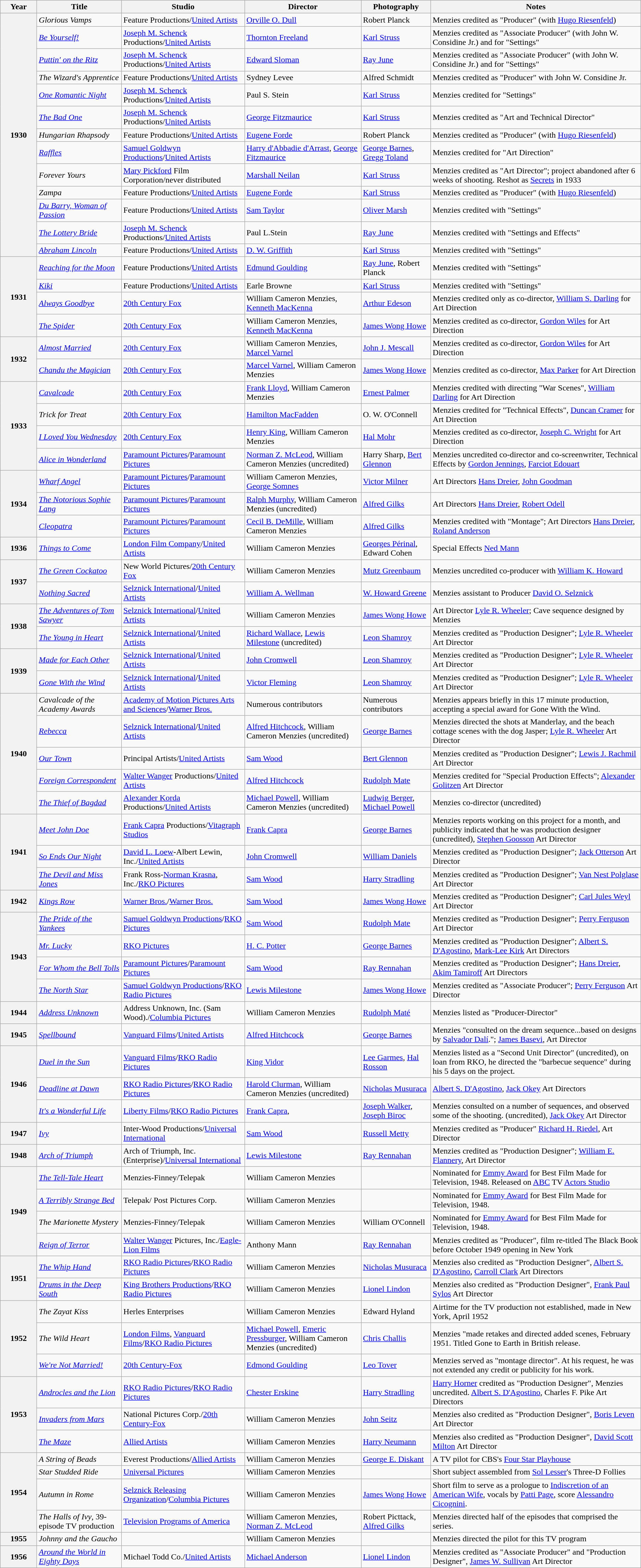<table class="wikitable sortable">
<tr>
<th style="width: 4em;">Year</th>
<th>Title</th>
<th>Studio</th>
<th>Director</th>
<th class="unsortable">Photography</th>
<th class="unsortable">Notes</th>
</tr>
<tr>
<th rowspan="13">1930</th>
<td><em>Glorious Vamps</em></td>
<td>Feature Productions/<a href='#'>United Artists</a></td>
<td><a href='#'>Orville O. Dull</a></td>
<td>Robert Planck</td>
<td>Menzies credited as "Producer" (with <a href='#'>Hugo Riesenfeld</a>)</td>
</tr>
<tr>
<td><em><a href='#'>Be Yourself!</a></em></td>
<td><a href='#'>Joseph M. Schenck</a> Productions/<a href='#'>United Artists</a></td>
<td><a href='#'>Thornton Freeland</a></td>
<td><a href='#'>Karl Struss</a></td>
<td>Menzies credited as "Associate Producer" (with John W. Considine Jr.) and for "Settings"</td>
</tr>
<tr>
<td><em><a href='#'>Puttin' on the Ritz</a></em></td>
<td><a href='#'>Joseph M. Schenck</a> Productions/<a href='#'>United Artists</a></td>
<td><a href='#'>Edward Sloman</a></td>
<td><a href='#'>Ray June</a></td>
<td>Menzies credited as "Associate Producer" (with John W. Considine Jr.) and for "Settings"</td>
</tr>
<tr>
<td><em>The Wizard's Apprentice</em></td>
<td>Feature Productions/<a href='#'>United Artists</a></td>
<td>Sydney Levee</td>
<td>Alfred Schmidt</td>
<td>Menzies credited as "Producer" with John W. Considine Jr.</td>
</tr>
<tr>
<td><em><a href='#'>One Romantic Night</a></em></td>
<td><a href='#'>Joseph M. Schenck</a> Productions/<a href='#'>United Artists</a></td>
<td>Paul S. Stein</td>
<td><a href='#'>Karl Struss</a></td>
<td>Menzies credited for "Settings"</td>
</tr>
<tr>
<td><em><a href='#'>The Bad One</a></em></td>
<td><a href='#'>Joseph M. Schenck</a> Productions/<a href='#'>United Artists</a></td>
<td><a href='#'>George Fitzmaurice</a></td>
<td><a href='#'>Karl Struss</a></td>
<td>Menzies credited as "Art and Technical Director"</td>
</tr>
<tr>
<td><em>Hungarian Rhapsody</em></td>
<td>Feature Productions/<a href='#'>United Artists</a></td>
<td><a href='#'>Eugene Forde</a></td>
<td>Robert Planck</td>
<td>Menzies credited as "Producer" (with <a href='#'>Hugo Riesenfeld</a>)</td>
</tr>
<tr>
<td><em><a href='#'>Raffles</a></em></td>
<td><a href='#'>Samuel Goldwyn Productions</a>/<a href='#'>United Artists</a></td>
<td><a href='#'>Harry d'Abbadie d'Arrast</a>, <a href='#'>George Fitzmaurice</a></td>
<td><a href='#'>George Barnes</a>, <a href='#'>Gregg Toland</a></td>
<td>Menzies credited for "Art Direction"</td>
</tr>
<tr>
<td><em>Forever Yours</em></td>
<td><a href='#'>Mary Pickford</a> Film Corporation/never distributed</td>
<td><a href='#'>Marshall Neilan</a></td>
<td><a href='#'>Karl Struss</a></td>
<td>Menzies credited as "Art Director"; project abandoned after 6 weeks of shooting. Reshot as <a href='#'>Secrets</a> in 1933</td>
</tr>
<tr>
<td><em>Zampa</em></td>
<td>Feature Productions/<a href='#'>United Artists</a></td>
<td><a href='#'>Eugene Forde</a></td>
<td><a href='#'>Karl Struss</a></td>
<td>Menzies credited as "Producer" (with <a href='#'>Hugo Riesenfeld</a>)</td>
</tr>
<tr>
<td><em><a href='#'>Du Barry, Woman of Passion</a></em></td>
<td>Feature Productions/<a href='#'>United Artists</a></td>
<td><a href='#'>Sam Taylor</a></td>
<td><a href='#'>Oliver Marsh</a></td>
<td>Menzies credited with "Settings"</td>
</tr>
<tr>
<td><em><a href='#'>The Lottery Bride</a></em></td>
<td><a href='#'>Joseph M. Schenck</a> Productions/<a href='#'>United Artists</a></td>
<td>Paul L.Stein</td>
<td><a href='#'>Ray June</a></td>
<td>Menzies credited with "Settings and Effects"</td>
</tr>
<tr>
<td><em><a href='#'>Abraham Lincoln</a></em></td>
<td>Feature Productions/<a href='#'>United Artists</a></td>
<td><a href='#'>D. W. Griffith</a></td>
<td><a href='#'>Karl Struss</a></td>
<td>Menzies credited with "Settings"</td>
</tr>
<tr>
<th rowspan="4">1931</th>
<td><em><a href='#'>Reaching for the Moon</a></em></td>
<td>Feature Productions/<a href='#'>United Artists</a></td>
<td><a href='#'>Edmund Goulding</a></td>
<td><a href='#'>Ray June</a>, Robert Planck</td>
<td>Menzies credited with "Settings"</td>
</tr>
<tr>
<td><em><a href='#'>Kiki</a></em></td>
<td>Feature Productions/<a href='#'>United Artists</a></td>
<td>Earle Browne</td>
<td><a href='#'>Karl Struss</a></td>
<td>Menzies credited with "Settings"</td>
</tr>
<tr>
<td><em><a href='#'>Always Goodbye</a></em></td>
<td><a href='#'>20th Century Fox</a></td>
<td>William Cameron Menzies, <a href='#'>Kenneth MacKenna</a></td>
<td><a href='#'>Arthur Edeson</a></td>
<td>Menzies credited only as co-director, <a href='#'>William S. Darling</a> for Art Direction</td>
</tr>
<tr>
<td><em><a href='#'>The Spider</a></em></td>
<td><a href='#'>20th Century Fox</a></td>
<td>William Cameron Menzies, <a href='#'>Kenneth MacKenna</a></td>
<td><a href='#'>James Wong Howe</a></td>
<td>Menzies credited as co-director, <a href='#'>Gordon Wiles</a> for Art Direction</td>
</tr>
<tr>
<th rowspan="2">1932</th>
<td><em><a href='#'>Almost Married</a></em></td>
<td><a href='#'>20th Century Fox</a></td>
<td>William Cameron Menzies, <a href='#'>Marcel Varnel</a></td>
<td><a href='#'>John J. Mescall</a></td>
<td>Menzies credited as co-director, <a href='#'>Gordon Wiles</a> for Art Direction</td>
</tr>
<tr>
<td><em><a href='#'>Chandu the Magician</a></em></td>
<td><a href='#'>20th Century Fox</a></td>
<td><a href='#'>Marcel Varnel</a>, William Cameron Menzies</td>
<td><a href='#'>James Wong Howe</a></td>
<td>Menzies credited as co-director, <a href='#'>Max Parker</a> for Art Direction</td>
</tr>
<tr>
<th rowspan="4">1933</th>
<td><em><a href='#'>Cavalcade</a></em></td>
<td><a href='#'>20th Century Fox</a></td>
<td><a href='#'>Frank Lloyd</a>, William Cameron Menzies</td>
<td><a href='#'>Ernest Palmer</a></td>
<td>Menzies credited with directing "War Scenes", <a href='#'>William Darling</a> for Art Direction</td>
</tr>
<tr>
<td><em>Trick for Treat</em></td>
<td><a href='#'>20th Century Fox</a></td>
<td><a href='#'>Hamilton MacFadden</a></td>
<td>O. W. O'Connell</td>
<td>Menzies credited for "Technical Effects", <a href='#'>Duncan Cramer</a> for Art Direction</td>
</tr>
<tr>
<td><em><a href='#'>I Loved You Wednesday</a></em></td>
<td><a href='#'>20th Century Fox</a></td>
<td><a href='#'>Henry King</a>, William Cameron Menzies</td>
<td><a href='#'>Hal Mohr</a></td>
<td>Menzies credited as co-director, <a href='#'>Joseph C. Wright</a> for Art Direction</td>
</tr>
<tr>
<td><em><a href='#'>Alice in Wonderland</a></em></td>
<td><a href='#'>Paramount Pictures</a>/<a href='#'>Paramount Pictures</a></td>
<td><a href='#'>Norman Z. McLeod</a>, William Cameron Menzies (uncredited)</td>
<td>Harry Sharp, <a href='#'>Bert Glennon</a></td>
<td>Menzies uncredited co-director and co-screenwriter, Technical Effects by <a href='#'>Gordon Jennings</a>, <a href='#'>Farciot Edouart</a></td>
</tr>
<tr>
<th rowspan="3">1934</th>
<td><em><a href='#'>Wharf Angel</a></em></td>
<td><a href='#'>Paramount Pictures</a>/<a href='#'>Paramount Pictures</a></td>
<td>William Cameron Menzies, <a href='#'>George Somnes</a></td>
<td><a href='#'>Victor Milner</a></td>
<td>Art Directors <a href='#'>Hans Dreier</a>, <a href='#'>John Goodman</a></td>
</tr>
<tr>
<td><em><a href='#'>The Notorious Sophie Lang</a></em></td>
<td><a href='#'>Paramount Pictures</a>/<a href='#'>Paramount Pictures</a></td>
<td><a href='#'>Ralph Murphy</a>, William Cameron Menzies (uncredited)</td>
<td><a href='#'>Alfred Gilks</a></td>
<td>Art Directors <a href='#'>Hans Dreier</a>, <a href='#'>Robert Odell</a></td>
</tr>
<tr>
<td><em><a href='#'>Cleopatra</a></em></td>
<td><a href='#'>Paramount Pictures</a>/<a href='#'>Paramount Pictures</a></td>
<td><a href='#'>Cecil B. DeMille</a>, William Cameron Menzies</td>
<td><a href='#'>Alfred Gilks</a></td>
<td>Menzies credited with "Montage"; Art Directors <a href='#'>Hans Dreier</a>, <a href='#'>Roland Anderson</a></td>
</tr>
<tr>
<th>1936</th>
<td><em><a href='#'>Things to Come</a></em></td>
<td><a href='#'>London Film Company</a>/<a href='#'>United Artists</a></td>
<td>William Cameron Menzies</td>
<td><a href='#'>Georges Périnal</a>, Edward Cohen</td>
<td>Special Effects <a href='#'>Ned Mann</a></td>
</tr>
<tr>
<th rowspan="2">1937</th>
<td><em><a href='#'>The Green Cockatoo</a></em></td>
<td>New World Pictures/<a href='#'>20th Century Fox</a></td>
<td>William Cameron Menzies</td>
<td><a href='#'>Mutz Greenbaum</a></td>
<td>Menzies uncredited co-producer with <a href='#'>William K. Howard</a></td>
</tr>
<tr>
<td><em><a href='#'>Nothing Sacred</a></em></td>
<td><a href='#'>Selznick International</a>/<a href='#'>United Artists</a></td>
<td><a href='#'>William A. Wellman</a></td>
<td><a href='#'>W. Howard Greene</a></td>
<td>Menzies assistant to Producer <a href='#'>David O. Selznick</a></td>
</tr>
<tr>
<th rowspan="2">1938</th>
<td><em><a href='#'>The Adventures of Tom Sawyer</a></em></td>
<td><a href='#'>Selznick International</a>/<a href='#'>United Artists</a></td>
<td>William Cameron Menzies</td>
<td><a href='#'>James Wong Howe</a></td>
<td>Art Director <a href='#'>Lyle R. Wheeler</a>; Cave sequence designed by Menzies</td>
</tr>
<tr>
<td><em><a href='#'>The Young in Heart</a></em></td>
<td><a href='#'>Selznick International</a>/<a href='#'>United Artists</a></td>
<td><a href='#'>Richard Wallace</a>, <a href='#'>Lewis Milestone</a> (uncredited)</td>
<td><a href='#'>Leon Shamroy</a></td>
<td>Menzies credited as "Production Designer"; <a href='#'>Lyle R. Wheeler</a> Art Director</td>
</tr>
<tr>
<th rowspan="2">1939</th>
<td><em><a href='#'>Made for Each Other</a></em></td>
<td><a href='#'>Selznick International</a>/<a href='#'>United Artists</a></td>
<td><a href='#'>John Cromwell</a></td>
<td><a href='#'>Leon Shamroy</a></td>
<td>Menzies credited as "Production Designer"; <a href='#'>Lyle R. Wheeler</a> Art Director</td>
</tr>
<tr>
<td><em><a href='#'>Gone With the Wind</a></em></td>
<td><a href='#'>Selznick International</a>/<a href='#'>United Artists</a></td>
<td><a href='#'>Victor Fleming</a></td>
<td><a href='#'>Leon Shamroy</a></td>
<td>Menzies credited as "Production Designer"; <a href='#'>Lyle R. Wheeler</a> Art Director</td>
</tr>
<tr>
<th rowspan="5">1940</th>
<td><em>Cavalcade of the Academy Awards</em></td>
<td><a href='#'>Academy of Motion Pictures Arts and Sciences</a>/<a href='#'>Warner Bros.</a></td>
<td>Numerous contributors</td>
<td>Numerous contributors</td>
<td>Menzies appears briefly in this 17 minute production, accepting a special award for Gone With the Wind.</td>
</tr>
<tr>
<td><em><a href='#'>Rebecca</a></em></td>
<td><a href='#'>Selznick International</a>/<a href='#'>United Artists</a></td>
<td><a href='#'>Alfred Hitchcock</a>, William Cameron Menzies (uncredited)</td>
<td><a href='#'>George Barnes</a></td>
<td>Menzies directed the shots at Manderlay, and the beach cottage scenes with the dog Jasper; <a href='#'>Lyle R. Wheeler</a> Art Director</td>
</tr>
<tr>
<td><em><a href='#'>Our Town</a></em></td>
<td>Principal Artists/<a href='#'>United Artists</a></td>
<td><a href='#'>Sam Wood</a></td>
<td><a href='#'>Bert Glennon</a></td>
<td>Menzies credited as "Production Designer"; <a href='#'>Lewis J. Rachmil</a> Art Director</td>
</tr>
<tr>
<td><em><a href='#'>Foreign Correspondent</a></em></td>
<td><a href='#'>Walter Wanger</a> Productions/<a href='#'>United Artists</a></td>
<td><a href='#'>Alfred Hitchcock</a></td>
<td><a href='#'>Rudolph Mate</a></td>
<td>Menzies credited for "Special Production Effects";  <a href='#'>Alexander Golitzen</a> Art Director</td>
</tr>
<tr>
<td><em><a href='#'>The Thief of Bagdad</a></em></td>
<td><a href='#'>Alexander Korda</a> Productions/<a href='#'>United Artists</a></td>
<td><a href='#'>Michael Powell</a>, William Cameron Menzies (uncredited)</td>
<td><a href='#'>Ludwig Berger</a>, <a href='#'>Michael Powell</a></td>
<td>Menzies co-director (uncredited)</td>
</tr>
<tr>
<th rowspan="3">1941</th>
<td><em><a href='#'>Meet John Doe</a></em></td>
<td><a href='#'>Frank Capra</a> Productions/<a href='#'>Vitagraph Studios</a></td>
<td><a href='#'>Frank Capra</a></td>
<td><a href='#'>George Barnes</a></td>
<td>Menzies reports working on this project for a month, and publicity indicated that he was production designer (uncredited), <a href='#'>Stephen Goosson</a> Art Director</td>
</tr>
<tr>
<td><em><a href='#'>So Ends Our Night</a></em></td>
<td><a href='#'>David L. Loew</a>-Albert Lewin, Inc./<a href='#'>United Artists</a></td>
<td><a href='#'>John Cromwell</a></td>
<td><a href='#'>William Daniels</a></td>
<td>Menzies credited as "Production Designer"; <a href='#'>Jack Otterson</a> Art Director</td>
</tr>
<tr>
<td><em><a href='#'>The Devil and Miss Jones</a></em></td>
<td>Frank Ross-<a href='#'>Norman Krasna</a>, Inc./<a href='#'>RKO Pictures</a></td>
<td><a href='#'>Sam Wood</a></td>
<td><a href='#'>Harry Stradling</a></td>
<td>Menzies credited as "Production Designer"; <a href='#'>Van Nest Polglase</a> Art Director</td>
</tr>
<tr>
<th>1942</th>
<td><em><a href='#'>Kings Row</a></em></td>
<td><a href='#'>Warner Bros.</a>/<a href='#'>Warner Bros.</a></td>
<td><a href='#'>Sam Wood</a></td>
<td><a href='#'>James Wong Howe</a></td>
<td>Menzies credited as "Production Designer";  <a href='#'>Carl Jules Weyl</a> Art Director</td>
</tr>
<tr>
<th rowspan="4">1943</th>
<td><em><a href='#'>The Pride of the Yankees</a></em></td>
<td><a href='#'>Samuel Goldwyn Productions</a>/<a href='#'>RKO Pictures</a></td>
<td><a href='#'>Sam Wood</a></td>
<td><a href='#'>Rudolph Mate</a></td>
<td>Menzies credited as "Production Designer"; <a href='#'>Perry Ferguson</a> Art Director</td>
</tr>
<tr>
<td><em><a href='#'>Mr. Lucky</a></em></td>
<td><a href='#'>RKO Pictures</a></td>
<td><a href='#'>H. C. Potter</a></td>
<td><a href='#'>George Barnes</a></td>
<td>Menzies credited as "Production Designer"; <a href='#'>Albert S. D'Agostino</a>, <a href='#'>Mark-Lee Kirk</a> Art Directors</td>
</tr>
<tr>
<td><em><a href='#'>For Whom the Bell Tolls</a></em></td>
<td><a href='#'>Paramount Pictures</a>/<a href='#'>Paramount Pictures</a></td>
<td><a href='#'>Sam Wood</a></td>
<td><a href='#'>Ray Rennahan</a></td>
<td>Menzies credited as "Production Designer"; <a href='#'>Hans Dreier</a>, <a href='#'>Akim Tamiroff</a> Art Directors</td>
</tr>
<tr>
<td><em><a href='#'>The North Star</a></em></td>
<td><a href='#'>Samuel Goldwyn Productions</a>/<a href='#'>RKO Radio Pictures</a></td>
<td><a href='#'>Lewis Milestone</a></td>
<td><a href='#'>James Wong Howe</a></td>
<td>Menzies credited as "Associate Producer"; <a href='#'>Perry Ferguson</a> Art Director</td>
</tr>
<tr>
<th>1944</th>
<td><em><a href='#'>Address Unknown</a></em></td>
<td>Address Unknown, Inc. (Sam Wood)./<a href='#'>Columbia Pictures</a></td>
<td>William Cameron Menzies</td>
<td><a href='#'>Rudolph Maté</a></td>
<td>Menzies listed as "Producer-Director"</td>
</tr>
<tr>
<th>1945</th>
<td><em><a href='#'>Spellbound</a></em></td>
<td><a href='#'>Vanguard Films</a>/<a href='#'>United Artists</a></td>
<td><a href='#'>Alfred Hitchcock</a></td>
<td><a href='#'>George Barnes</a></td>
<td>Menzies "consulted on the dream sequence...based on designs by <a href='#'>Salvador Dalí</a>.";  <a href='#'>James Basevi</a>, Art Director</td>
</tr>
<tr>
<th rowspan="3">1946</th>
<td><em><a href='#'>Duel in the Sun</a></em></td>
<td><a href='#'>Vanguard Films</a>/<a href='#'>RKO Radio Pictures</a></td>
<td><a href='#'>King Vidor</a></td>
<td><a href='#'>Lee Garmes</a>, <a href='#'>Hal Rosson</a></td>
<td>Menzies listed as a "Second Unit Director" (uncredited), on loan from RKO, he directed the "barbecue sequence" during his 5 days on the project.</td>
</tr>
<tr>
<td><em><a href='#'>Deadline at Dawn</a></em></td>
<td><a href='#'>RKO Radio Pictures</a>/<a href='#'>RKO Radio Pictures</a></td>
<td><a href='#'>Harold Clurman</a>, William Cameron Menzies (uncredited)</td>
<td><a href='#'>Nicholas Musuraca</a></td>
<td><a href='#'>Albert S. D'Agostino</a>, <a href='#'>Jack Okey</a> Art Directors</td>
</tr>
<tr>
<td><em><a href='#'>It's a Wonderful Life</a></em></td>
<td><a href='#'>Liberty Films</a>/<a href='#'>RKO Radio Pictures</a></td>
<td><a href='#'>Frank Capra</a>,</td>
<td><a href='#'>Joseph Walker</a>, <a href='#'>Joseph Biroc</a></td>
<td>Menzies consulted on a number of sequences, and observed some of the shooting. (uncredited), <a href='#'>Jack Okey</a> Art Director</td>
</tr>
<tr>
<th>1947</th>
<td><em><a href='#'>Ivy</a></em></td>
<td>Inter-Wood Productions/<a href='#'>Universal International</a></td>
<td><a href='#'>Sam Wood</a></td>
<td><a href='#'>Russell Metty</a></td>
<td>Menzies credited as "Producer"  <a href='#'>Richard H. Riedel</a>, Art Director</td>
</tr>
<tr>
<th>1948</th>
<td><em><a href='#'>Arch of Triumph</a></em></td>
<td>Arch of Triumph, Inc. (Enterprise)/<a href='#'>Universal International</a></td>
<td><a href='#'>Lewis Milestone</a></td>
<td><a href='#'>Ray Rennahan</a></td>
<td>Menzies credited as "Production Designer";  <a href='#'>William E. Flannery</a>, Art Director</td>
</tr>
<tr>
<th rowspan="4">1949</th>
<td><em><a href='#'>The Tell-Tale Heart</a></em></td>
<td>Menzies-Finney/Telepak</td>
<td>William Cameron Menzies</td>
<td></td>
<td>Nominated for <a href='#'>Emmy Award</a> for Best Film Made for Television, 1948. Released on <a href='#'>ABC</a> TV <a href='#'>Actors Studio</a></td>
</tr>
<tr>
<td><em><a href='#'>A Terribly Strange Bed</a></em></td>
<td>Telepak/ Post Pictures Corp.</td>
<td>William Cameron Menzies</td>
<td></td>
<td>Nominated for <a href='#'>Emmy Award</a> for Best Film Made for Television, 1948.</td>
</tr>
<tr>
<td><em>The Marionette Mystery</em></td>
<td>Menzies-Finney/Telepak</td>
<td>William Cameron Menzies</td>
<td>William O'Connell</td>
<td>Nominated for <a href='#'>Emmy Award</a> for Best Film Made for Television, 1948.</td>
</tr>
<tr>
<td><em><a href='#'>Reign of Terror</a></em></td>
<td><a href='#'>Walter Wanger</a> Pictures, Inc./<a href='#'>Eagle-Lion Films</a></td>
<td>Anthony Mann</td>
<td><a href='#'>Ray Rennahan</a></td>
<td>Menzies credited as "Producer", film re-titled The Black Book before October 1949 opening in New York</td>
</tr>
<tr>
<th rowspan="2">1951</th>
<td><em><a href='#'>The Whip Hand</a></em></td>
<td><a href='#'>RKO Radio Pictures</a>/<a href='#'>RKO Radio Pictures</a></td>
<td>William Cameron Menzies</td>
<td><a href='#'>Nicholas Musuraca</a></td>
<td>Menzies also credited as "Production Designer", <a href='#'>Albert S. D'Agostino</a>, <a href='#'>Carroll Clark</a> Art Directors</td>
</tr>
<tr>
<td><em><a href='#'>Drums in the Deep South</a></em></td>
<td><a href='#'>King Brothers Productions</a>/<a href='#'>RKO Radio Pictures</a></td>
<td>William Cameron Menzies</td>
<td><a href='#'>Lionel Lindon</a></td>
<td>Menzies also credited as "Production Designer", <a href='#'>Frank Paul Sylos</a> Art Director</td>
</tr>
<tr>
<th rowspan="3">1952</th>
<td><em>The Zayat Kiss</em></td>
<td>Herles Enterprises</td>
<td>William Cameron Menzies</td>
<td>Edward Hyland</td>
<td>Airtime for the TV production not established, made in New York, April 1952</td>
</tr>
<tr>
<td><em>The Wild Heart</em></td>
<td><a href='#'>London Films</a>, <a href='#'>Vanguard Films</a>/<a href='#'>RKO Radio Pictures</a></td>
<td><a href='#'>Michael Powell</a>, <a href='#'>Emeric Pressburger</a>, William Cameron Menzies (uncredited)</td>
<td><a href='#'>Chris Challis</a></td>
<td>Menzies "made retakes and directed added scenes, February 1951. Titled Gone to Earth in British release.</td>
</tr>
<tr>
<td><em><a href='#'>We're Not Married!</a></em></td>
<td><a href='#'>20th Century-Fox</a></td>
<td><a href='#'>Edmond Goulding</a></td>
<td><a href='#'>Leo Tover</a></td>
<td>Menzies served as "montage director". At his request, he was not extended any credit or publicity for his work.</td>
</tr>
<tr>
<th rowspan="3">1953</th>
<td><em><a href='#'>Androcles and the Lion</a></em></td>
<td><a href='#'>RKO Radio Pictures</a>/<a href='#'>RKO Radio Pictures</a></td>
<td><a href='#'>Chester Erskine</a></td>
<td><a href='#'>Harry Stradling</a></td>
<td><a href='#'>Harry Horner</a> credited as "Production Designer", Menzies uncredited. <a href='#'>Albert S. D'Agostino</a>, Charles F. Pike Art Directors</td>
</tr>
<tr>
<td><em><a href='#'>Invaders from Mars</a></em></td>
<td>National Pictures Corp./<a href='#'>20th Century-Fox</a></td>
<td>William Cameron Menzies</td>
<td><a href='#'>John Seitz</a></td>
<td>Menzies also credited as "Production Designer", <a href='#'>Boris Leven</a> Art Director</td>
</tr>
<tr>
<td><em><a href='#'>The Maze</a></em></td>
<td><a href='#'>Allied Artists</a></td>
<td>William Cameron Menzies</td>
<td><a href='#'>Harry Neumann</a></td>
<td>Menzies also credited as "Production Designer", <a href='#'>David Scott Milton</a> Art Director</td>
</tr>
<tr>
<th rowspan="4">1954</th>
<td><em>A String of Beads</em></td>
<td>Everest Productions/<a href='#'>Allied Artists</a></td>
<td>William Cameron Menzies</td>
<td><a href='#'>George E. Diskant</a></td>
<td>A TV pilot for CBS's <a href='#'>Four Star Playhouse</a></td>
</tr>
<tr>
<td><em>Star Studded Ride</em></td>
<td><a href='#'>Universal Pictures</a></td>
<td>William Cameron Menzies</td>
<td></td>
<td>Short subject assembled from <a href='#'>Sol Lesser</a>'s Three-D Follies</td>
</tr>
<tr>
<td><em>Autumn in Rome</em></td>
<td><a href='#'>Selznick Releasing Organization</a>/<a href='#'>Columbia Pictures</a></td>
<td>William Cameron Menzies</td>
<td><a href='#'>James Wong Howe</a></td>
<td>Short film to serve as a prologue to <a href='#'>Indiscretion of an American Wife</a>, vocals by <a href='#'>Patti Page</a>, score <a href='#'>Alessandro Cicognini</a>.</td>
</tr>
<tr>
<td><em>The Halls of Ivy</em>, 39-episode TV production</td>
<td><a href='#'>Television Programs of America</a></td>
<td>William Cameron Menzies, <a href='#'>Norman Z. McLeod</a></td>
<td>Robert Picttack, <a href='#'>Alfred Gilks</a></td>
<td>Menzies directed half of the episodes that comprised the series.</td>
</tr>
<tr>
<th>1955</th>
<td><em>Johnny and the Gaucho</em></td>
<td></td>
<td>William Cameron Menzies</td>
<td></td>
<td>Menzies directed the pilot for this TV program</td>
</tr>
<tr>
<th>1956</th>
<td><em><a href='#'>Around the World in Eighty Days</a></em></td>
<td>Michael Todd Co./<a href='#'>United Artists</a></td>
<td><a href='#'>Michael Anderson</a></td>
<td><a href='#'>Lionel Lindon</a></td>
<td>Menzies credited as "Associate Producer" and "Production Designer", <a href='#'>James W. Sullivan</a> Art Director</td>
</tr>
</table>
